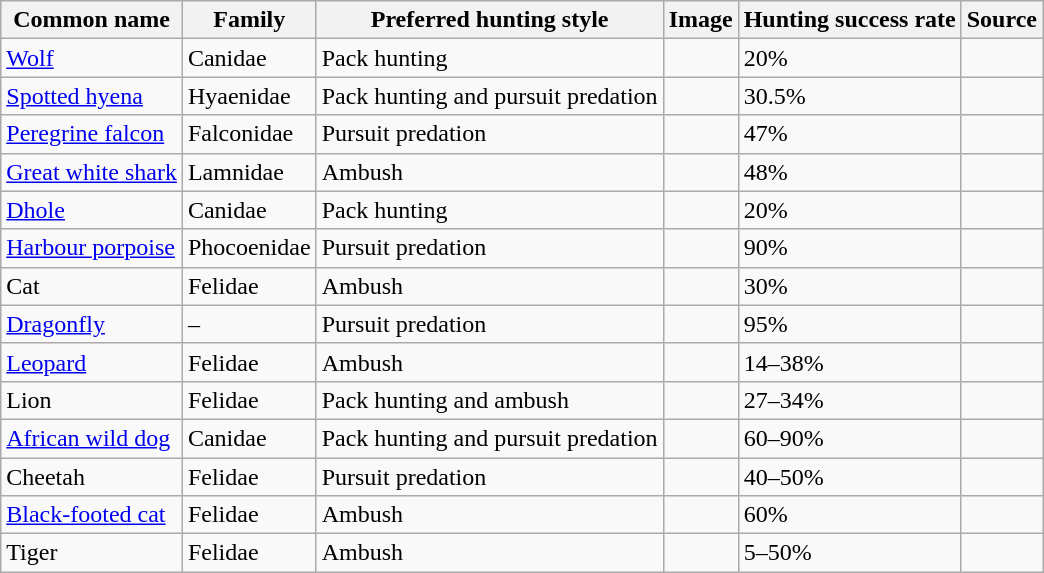<table class="wikitable sortable">
<tr>
<th>Common name</th>
<th>Family</th>
<th>Preferred hunting style</th>
<th>Image</th>
<th>Hunting success rate</th>
<th>Source</th>
</tr>
<tr style="vertical-align: top;">
<td><a href='#'>Wolf</a></td>
<td>Canidae</td>
<td>Pack hunting</td>
<td><br></td>
<td>20%</td>
<td></td>
</tr>
<tr style="vertical-align: top;">
<td><a href='#'>Spotted hyena</a></td>
<td>Hyaenidae</td>
<td>Pack hunting and pursuit predation</td>
<td><br></td>
<td>30.5%</td>
<td></td>
</tr>
<tr style="vertical-align: top;">
<td><a href='#'>Peregrine falcon</a></td>
<td>Falconidae</td>
<td>Pursuit predation</td>
<td><br></td>
<td>47%</td>
<td></td>
</tr>
<tr style="vertical-align: top;">
<td><a href='#'>Great white shark</a></td>
<td>Lamnidae</td>
<td>Ambush</td>
<td></td>
<td>48%</td>
<td></td>
</tr>
<tr style="vertical-align: top;">
<td><a href='#'>Dhole</a></td>
<td>Canidae</td>
<td>Pack hunting</td>
<td></td>
<td>20%</td>
<td></td>
</tr>
<tr style="vertical-align: top;">
<td><a href='#'>Harbour porpoise</a></td>
<td>Phocoenidae</td>
<td>Pursuit predation</td>
<td><br></td>
<td>90%</td>
<td></td>
</tr>
<tr style="vertical-align: top;">
<td>Cat</td>
<td>Felidae</td>
<td>Ambush</td>
<td><br></td>
<td>30%</td>
<td></td>
</tr>
<tr style="vertical-align: top;">
<td><a href='#'>Dragonfly</a></td>
<td>–</td>
<td>Pursuit predation</td>
<td><br></td>
<td>95%</td>
<td></td>
</tr>
<tr style="vertical-align: top;">
<td><a href='#'>Leopard</a></td>
<td>Felidae</td>
<td>Ambush</td>
<td><br></td>
<td>14–38%</td>
<td></td>
</tr>
<tr style="vertical-align: top;">
<td>Lion</td>
<td>Felidae</td>
<td>Pack hunting and ambush</td>
<td><br></td>
<td>27–34%</td>
<td></td>
</tr>
<tr style="vertical-align: top;">
<td><a href='#'>African wild dog</a></td>
<td>Canidae</td>
<td>Pack hunting and pursuit predation</td>
<td><br></td>
<td>60–90%</td>
<td></td>
</tr>
<tr style="vertical-align: top;">
<td>Cheetah</td>
<td>Felidae</td>
<td>Pursuit predation</td>
<td><br></td>
<td>40–50%</td>
<td></td>
</tr>
<tr style="vertical-align: top;">
<td><a href='#'>Black-footed cat</a></td>
<td>Felidae</td>
<td>Ambush</td>
<td><br></td>
<td>60%</td>
<td></td>
</tr>
<tr style="vertical-align: top;">
<td>Tiger</td>
<td>Felidae</td>
<td>Ambush</td>
<td><br></td>
<td>5–50%</td>
<td></td>
</tr>
</table>
